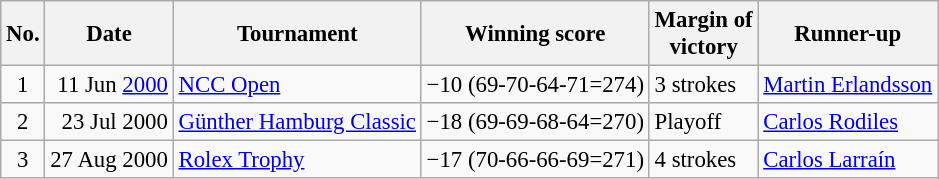<table class="wikitable" style="font-size:95%;">
<tr>
<th>No.</th>
<th>Date</th>
<th>Tournament</th>
<th>Winning score</th>
<th>Margin of<br>victory</th>
<th>Runner-up</th>
</tr>
<tr>
<td align=center>1</td>
<td align=right>11 Jun <a href='#'>2000</a></td>
<td><a href='#'>NCC Open</a></td>
<td>−10 (69-70-64-71=274)</td>
<td>3 strokes</td>
<td> <a href='#'>Martin Erlandsson</a></td>
</tr>
<tr>
<td align=center>2</td>
<td align=right>23 Jul 2000</td>
<td><a href='#'>Günther Hamburg Classic</a></td>
<td>−18 (69-69-68-64=270)</td>
<td>Playoff</td>
<td> <a href='#'>Carlos Rodiles</a></td>
</tr>
<tr>
<td align=center>3</td>
<td align=right>27 Aug 2000</td>
<td><a href='#'>Rolex Trophy</a></td>
<td>−17 (70-66-66-69=271)</td>
<td>4 strokes</td>
<td> <a href='#'>Carlos Larraín</a></td>
</tr>
</table>
